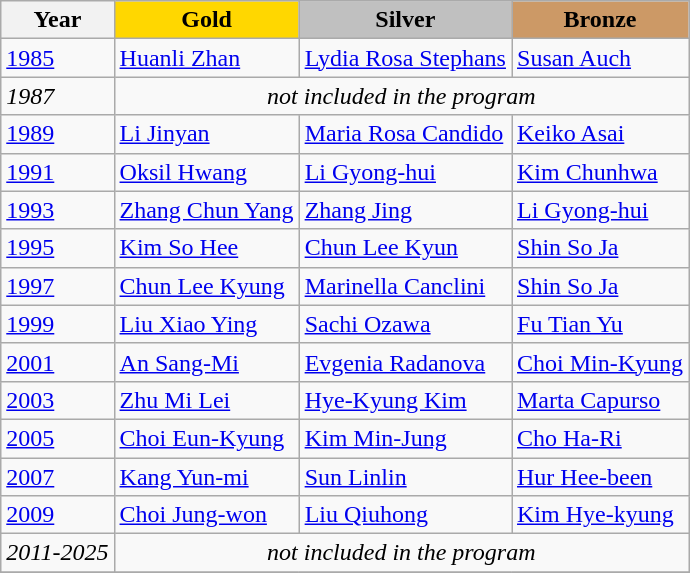<table class="wikitable">
<tr>
<th>Year</th>
<td align=center bgcolor=gold><strong>Gold</strong></td>
<td align=center bgcolor=silver><strong>Silver</strong></td>
<td align=center bgcolor=cc9966><strong>Bronze</strong></td>
</tr>
<tr>
<td><a href='#'>1985</a></td>
<td> <a href='#'>Huanli Zhan</a></td>
<td> <a href='#'>Lydia Rosa Stephans</a></td>
<td> <a href='#'>Susan Auch</a></td>
</tr>
<tr>
<td><em>1987</em></td>
<td colspan=3 align=center><em>not included in the program</em></td>
</tr>
<tr>
<td><a href='#'>1989</a></td>
<td> <a href='#'>Li Jinyan</a></td>
<td> <a href='#'>Maria Rosa Candido</a></td>
<td> <a href='#'>Keiko Asai</a></td>
</tr>
<tr>
<td><a href='#'>1991</a></td>
<td> <a href='#'>Oksil Hwang</a></td>
<td> <a href='#'>Li Gyong-hui</a></td>
<td> <a href='#'>Kim Chunhwa</a></td>
</tr>
<tr>
<td><a href='#'>1993</a></td>
<td> <a href='#'>Zhang Chun Yang</a></td>
<td> <a href='#'>Zhang Jing</a></td>
<td> <a href='#'>Li Gyong-hui</a></td>
</tr>
<tr>
<td><a href='#'>1995</a></td>
<td> <a href='#'>Kim So Hee</a></td>
<td> <a href='#'>Chun Lee Kyun</a></td>
<td> <a href='#'>Shin So Ja</a></td>
</tr>
<tr>
<td><a href='#'>1997</a></td>
<td> <a href='#'>Chun Lee Kyung</a></td>
<td> <a href='#'>Marinella Canclini</a></td>
<td> <a href='#'>Shin So Ja</a></td>
</tr>
<tr>
<td><a href='#'>1999</a></td>
<td> <a href='#'>Liu Xiao Ying</a></td>
<td> <a href='#'>Sachi Ozawa</a></td>
<td> <a href='#'>Fu Tian Yu</a></td>
</tr>
<tr>
<td><a href='#'>2001</a></td>
<td> <a href='#'>An Sang-Mi</a></td>
<td> <a href='#'>Evgenia Radanova</a></td>
<td> <a href='#'>Choi Min-Kyung</a></td>
</tr>
<tr>
<td><a href='#'>2003</a></td>
<td> <a href='#'>Zhu Mi Lei</a></td>
<td> <a href='#'>Hye-Kyung Kim</a></td>
<td> <a href='#'>Marta Capurso</a></td>
</tr>
<tr>
<td><a href='#'>2005</a></td>
<td> <a href='#'>Choi Eun-Kyung</a></td>
<td> <a href='#'>Kim Min-Jung</a></td>
<td> <a href='#'>Cho Ha-Ri</a></td>
</tr>
<tr>
<td><a href='#'>2007</a></td>
<td> <a href='#'>Kang Yun-mi</a></td>
<td> <a href='#'>Sun Linlin</a></td>
<td> <a href='#'>Hur Hee-been</a></td>
</tr>
<tr>
<td><a href='#'>2009</a></td>
<td> <a href='#'>Choi Jung-won</a></td>
<td> <a href='#'>Liu Qiuhong</a></td>
<td> <a href='#'>Kim Hye-kyung</a></td>
</tr>
<tr>
<td><em>2011-2025</em></td>
<td colspan=3 align=center><em>not included in the program</em></td>
</tr>
<tr>
</tr>
</table>
